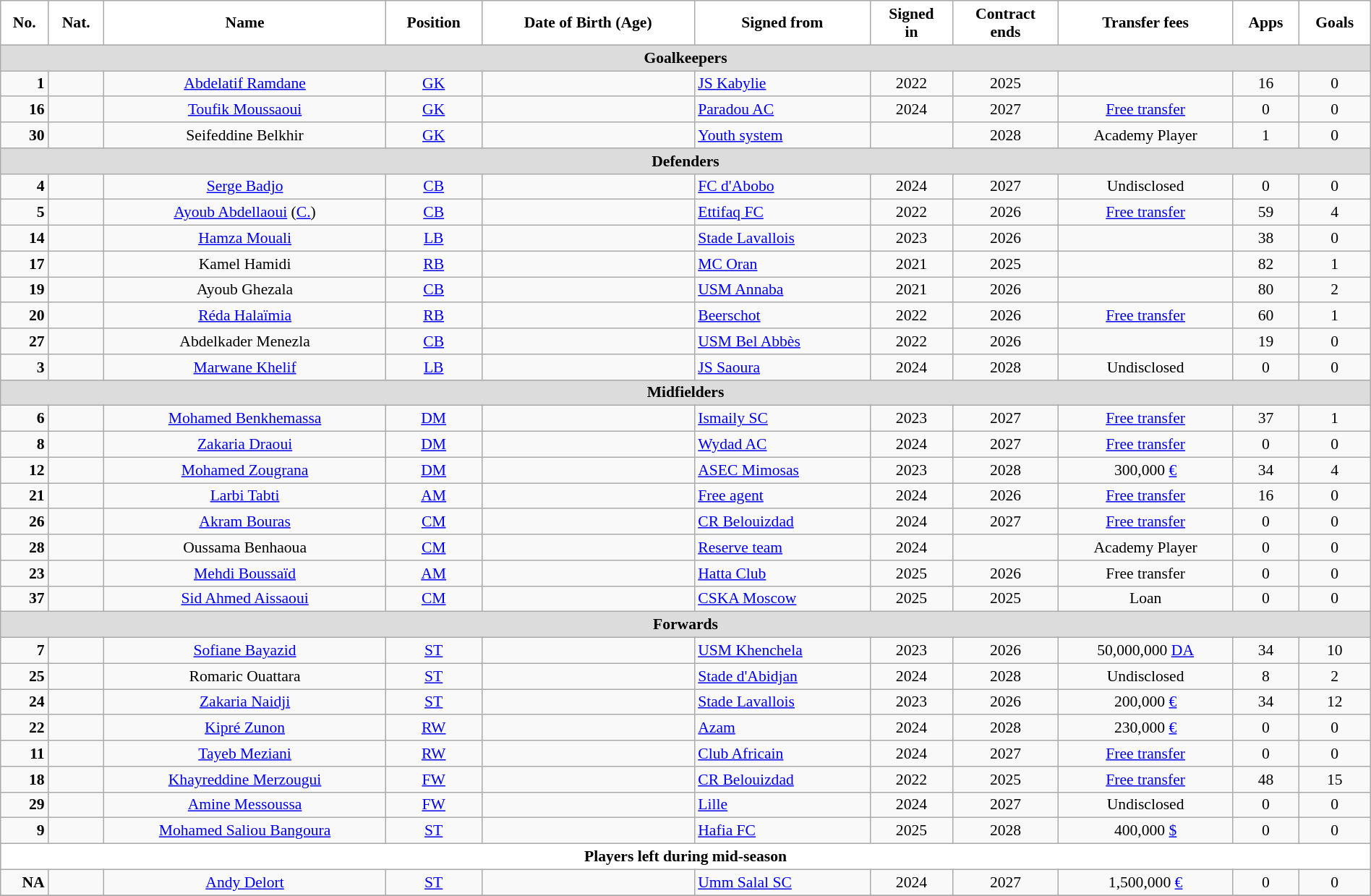<table class="wikitable" style="text-align:center; font-size:90%; width:100%">
<tr>
<th style="background:white; color:black; text-align:center;">No.</th>
<th style="background:white; color:black; text-align:center;">Nat.</th>
<th style="background:white; color:black; text-align:center;">Name</th>
<th style="background:white; color:black; text-align:center;">Position</th>
<th style="background:white; color:black; text-align:center;">Date of Birth (Age)</th>
<th style="background:white; color:black; text-align:center;">Signed from</th>
<th style="background:white; color:black; text-align:center;">Signed<br>in</th>
<th style="background:white; color:black; text-align:center;">Contract<br>ends</th>
<th style="background:white; color:black; text-align:center;">Transfer fees</th>
<th style="background:white; color:black; text-align:center;">Apps</th>
<th style="background:white; color:black; text-align:center;">Goals</th>
</tr>
<tr>
<th colspan=11 style="background:#DCDCDC; text-align:center;">Goalkeepers</th>
</tr>
<tr>
<td style="text-align:right"><strong>1</strong></td>
<td></td>
<td><a href='#'>Abdelatif Ramdane</a></td>
<td><a href='#'>GK</a></td>
<td></td>
<td style="text-align:left"> <a href='#'>JS Kabylie</a></td>
<td>2022</td>
<td>2025</td>
<td></td>
<td>16</td>
<td>0</td>
</tr>
<tr>
<td style="text-align:right"><strong>16</strong></td>
<td></td>
<td><a href='#'>Toufik Moussaoui</a></td>
<td><a href='#'>GK</a></td>
<td></td>
<td style="text-align:left"> <a href='#'>Paradou AC</a></td>
<td>2024</td>
<td>2027</td>
<td><a href='#'>Free transfer</a></td>
<td>0</td>
<td>0</td>
</tr>
<tr>
<td style="text-align:right"><strong>30</strong></td>
<td></td>
<td>Seifeddine Belkhir</td>
<td><a href='#'>GK</a></td>
<td></td>
<td style="text-align:left"> <a href='#'>Youth system</a></td>
<td></td>
<td>2028</td>
<td>Academy Player</td>
<td>1</td>
<td>0</td>
</tr>
<tr>
<th colspan=11 style="background:#DCDCDC; text-align:center;">Defenders</th>
</tr>
<tr>
<td style="text-align:right"><strong>4</strong></td>
<td></td>
<td><a href='#'>Serge Badjo</a></td>
<td><a href='#'>CB</a></td>
<td></td>
<td style="text-align:left"> <a href='#'>FC d'Abobo</a></td>
<td>2024</td>
<td>2027</td>
<td>Undisclosed</td>
<td>0</td>
<td>0</td>
</tr>
<tr>
<td style="text-align:right"><strong>5</strong></td>
<td></td>
<td><a href='#'>Ayoub Abdellaoui</a> (<a href='#'>C.</a>)</td>
<td><a href='#'>CB</a></td>
<td></td>
<td style="text-align:left"> <a href='#'>Ettifaq FC</a></td>
<td>2022</td>
<td>2026</td>
<td><a href='#'>Free transfer</a></td>
<td>59</td>
<td>4</td>
</tr>
<tr>
<td style="text-align:right"><strong>14</strong></td>
<td></td>
<td><a href='#'>Hamza Mouali</a></td>
<td><a href='#'>LB</a></td>
<td></td>
<td style="text-align:left"> <a href='#'>Stade Lavallois</a></td>
<td>2023</td>
<td>2026</td>
<td></td>
<td>38</td>
<td>0</td>
</tr>
<tr>
<td style="text-align:right"><strong>17</strong></td>
<td></td>
<td>Kamel Hamidi</td>
<td><a href='#'>RB</a></td>
<td></td>
<td style="text-align:left"> <a href='#'>MC Oran</a></td>
<td>2021</td>
<td>2025</td>
<td></td>
<td>82</td>
<td>1</td>
</tr>
<tr>
<td style="text-align:right"><strong>19</strong></td>
<td></td>
<td>Ayoub Ghezala</td>
<td><a href='#'>CB</a></td>
<td></td>
<td style="text-align:left"> <a href='#'>USM Annaba</a></td>
<td>2021</td>
<td>2026</td>
<td></td>
<td>80</td>
<td>2</td>
</tr>
<tr>
<td style="text-align:right"><strong>20</strong></td>
<td></td>
<td><a href='#'>Réda Halaïmia</a></td>
<td><a href='#'>RB</a></td>
<td></td>
<td style="text-align:left"> <a href='#'>Beerschot</a></td>
<td>2022</td>
<td>2026</td>
<td><a href='#'>Free transfer</a></td>
<td>60</td>
<td>1</td>
</tr>
<tr>
<td style="text-align:right"><strong>27</strong></td>
<td></td>
<td>Abdelkader Menezla</td>
<td><a href='#'>CB</a></td>
<td></td>
<td style="text-align:left"> <a href='#'>USM Bel Abbès</a></td>
<td>2022</td>
<td>2026</td>
<td></td>
<td>19</td>
<td>0</td>
</tr>
<tr>
<td style="text-align:right"><strong>3</strong></td>
<td></td>
<td><a href='#'>Marwane Khelif</a></td>
<td><a href='#'>LB</a></td>
<td></td>
<td style="text-align:left"> <a href='#'>JS Saoura</a></td>
<td>2024</td>
<td>2028</td>
<td>Undisclosed</td>
<td>0</td>
<td>0</td>
</tr>
<tr>
<th colspan=11 style="background:#DCDCDC; text-align:center;">Midfielders</th>
</tr>
<tr>
<td style="text-align:right"><strong>6</strong></td>
<td></td>
<td><a href='#'>Mohamed Benkhemassa</a></td>
<td><a href='#'>DM</a></td>
<td></td>
<td style="text-align:left"> <a href='#'>Ismaily SC</a></td>
<td>2023</td>
<td>2027</td>
<td><a href='#'>Free transfer</a></td>
<td>37</td>
<td>1</td>
</tr>
<tr>
<td style="text-align:right"><strong>8</strong></td>
<td></td>
<td><a href='#'>Zakaria Draoui</a></td>
<td><a href='#'>DM</a></td>
<td></td>
<td style="text-align:left"> <a href='#'>Wydad AC</a></td>
<td>2024</td>
<td>2027</td>
<td><a href='#'>Free transfer</a></td>
<td>0</td>
<td>0</td>
</tr>
<tr>
<td style="text-align:right"><strong>12</strong></td>
<td></td>
<td><a href='#'>Mohamed Zougrana</a></td>
<td><a href='#'>DM</a></td>
<td></td>
<td style="text-align:left"> <a href='#'>ASEC Mimosas</a></td>
<td>2023</td>
<td>2028</td>
<td>300,000 <a href='#'>€</a></td>
<td>34</td>
<td>4</td>
</tr>
<tr>
<td style="text-align:right"><strong>21</strong></td>
<td></td>
<td><a href='#'>Larbi Tabti</a></td>
<td><a href='#'>AM</a></td>
<td></td>
<td style="text-align:left"><a href='#'>Free agent</a></td>
<td>2024</td>
<td>2026</td>
<td><a href='#'>Free transfer</a></td>
<td>16</td>
<td>0</td>
</tr>
<tr>
<td style="text-align:right"><strong>26</strong></td>
<td></td>
<td><a href='#'>Akram Bouras</a></td>
<td><a href='#'>CM</a></td>
<td></td>
<td style="text-align:left"> <a href='#'>CR Belouizdad</a></td>
<td>2024</td>
<td>2027</td>
<td><a href='#'>Free transfer</a></td>
<td>0</td>
<td>0</td>
</tr>
<tr>
<td style="text-align:right"><strong>28</strong></td>
<td></td>
<td>Oussama Benhaoua</td>
<td><a href='#'>CM</a></td>
<td></td>
<td style="text-align:left"> <a href='#'>Reserve team</a></td>
<td>2024</td>
<td></td>
<td>Academy Player</td>
<td>0</td>
<td>0</td>
</tr>
<tr>
<td style="text-align:right"><strong>23</strong></td>
<td></td>
<td><a href='#'>Mehdi Boussaïd</a></td>
<td><a href='#'>AM</a></td>
<td></td>
<td style="text-align:left"> <a href='#'>Hatta Club</a></td>
<td>2025</td>
<td>2026</td>
<td>Free transfer</td>
<td>0</td>
<td>0</td>
</tr>
<tr>
<td style="text-align:right"><strong>37</strong></td>
<td></td>
<td><a href='#'>Sid Ahmed Aissaoui</a></td>
<td><a href='#'>CM</a></td>
<td></td>
<td style="text-align:left"> <a href='#'>CSKA Moscow</a></td>
<td>2025</td>
<td>2025</td>
<td>Loan</td>
<td>0</td>
<td>0</td>
</tr>
<tr>
<th colspan=11 style="background:#DCDCDC; text-align:center;">Forwards</th>
</tr>
<tr>
<td style="text-align:right"><strong>7</strong></td>
<td></td>
<td><a href='#'>Sofiane Bayazid</a></td>
<td><a href='#'>ST</a></td>
<td></td>
<td style="text-align:left"> <a href='#'>USM Khenchela</a></td>
<td>2023</td>
<td>2026</td>
<td>50,000,000 <a href='#'>DA</a></td>
<td>34</td>
<td>10</td>
</tr>
<tr>
<td style="text-align:right"><strong>25</strong></td>
<td></td>
<td>Romaric Ouattara</td>
<td><a href='#'>ST</a></td>
<td></td>
<td style="text-align:left"> <a href='#'>Stade d'Abidjan</a></td>
<td>2024</td>
<td>2028</td>
<td>Undisclosed</td>
<td>8</td>
<td>2</td>
</tr>
<tr>
<td style="text-align:right"><strong>24</strong></td>
<td></td>
<td><a href='#'>Zakaria Naidji</a></td>
<td><a href='#'>ST</a></td>
<td></td>
<td style="text-align:left"> <a href='#'>Stade Lavallois</a></td>
<td>2023</td>
<td>2026</td>
<td>200,000 <a href='#'>€</a></td>
<td>34</td>
<td>12</td>
</tr>
<tr>
<td style="text-align:right"><strong>22</strong></td>
<td></td>
<td><a href='#'>Kipré Zunon</a></td>
<td><a href='#'>RW</a></td>
<td></td>
<td style="text-align:left"> <a href='#'>Azam</a></td>
<td>2024</td>
<td>2028</td>
<td>230,000 <a href='#'>€</a></td>
<td>0</td>
<td>0</td>
</tr>
<tr>
<td style="text-align:right"><strong>11</strong></td>
<td></td>
<td><a href='#'>Tayeb Meziani</a></td>
<td><a href='#'>RW</a></td>
<td></td>
<td style="text-align:left"> <a href='#'>Club Africain</a></td>
<td>2024</td>
<td>2027</td>
<td><a href='#'>Free transfer</a></td>
<td>0</td>
<td>0</td>
</tr>
<tr>
<td style="text-align:right"><strong>18</strong></td>
<td></td>
<td><a href='#'>Khayreddine Merzougui</a></td>
<td><a href='#'>FW</a></td>
<td></td>
<td style="text-align:left"> <a href='#'>CR Belouizdad</a></td>
<td>2022</td>
<td>2025</td>
<td><a href='#'>Free transfer</a></td>
<td>48</td>
<td>15</td>
</tr>
<tr>
<td style="text-align:right"><strong>29</strong></td>
<td></td>
<td><a href='#'>Amine Messoussa</a></td>
<td><a href='#'>FW</a></td>
<td></td>
<td style="text-align:left"> <a href='#'>Lille</a></td>
<td>2024</td>
<td>2027</td>
<td>Undisclosed</td>
<td>0</td>
<td>0</td>
</tr>
<tr>
<td style="text-align:right"><strong>9</strong></td>
<td></td>
<td><a href='#'>Mohamed Saliou Bangoura</a></td>
<td><a href='#'>ST</a></td>
<td></td>
<td style="text-align:left"> <a href='#'>Hafia FC</a></td>
<td>2025</td>
<td>2028</td>
<td>400,000 <a href='#'>$</a></td>
<td>0</td>
<td>0</td>
</tr>
<tr>
<th colspan="12" style="background:white; color:black; text-align:center">Players left during mid-season</th>
</tr>
<tr>
<td style="text-align:right"><strong>NA</strong></td>
<td></td>
<td><a href='#'>Andy Delort</a></td>
<td><a href='#'>ST</a></td>
<td></td>
<td style="text-align:left"> <a href='#'>Umm Salal SC</a></td>
<td>2024</td>
<td>2027</td>
<td>1,500,000 <a href='#'>€</a></td>
<td>0</td>
<td>0</td>
</tr>
<tr>
</tr>
</table>
